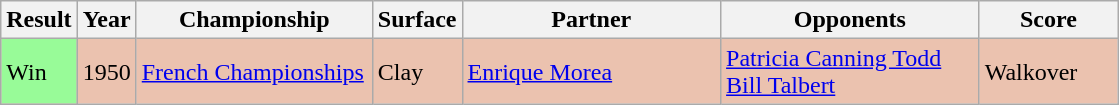<table class="sortable wikitable">
<tr>
<th>Result</th>
<th>Year</th>
<th style="width:150px">Championship</th>
<th style="width:50px">Surface</th>
<th style="width:165px">Partner</th>
<th style="width:165px">Opponents</th>
<th style="width:85px" class="unsortable">Score</th>
</tr>
<tr style="background:#ebc2af;">
<td style="background:#98fb98;">Win</td>
<td>1950</td>
<td><a href='#'>French Championships</a></td>
<td>Clay</td>
<td> <a href='#'>Enrique Morea</a></td>
<td> <a href='#'>Patricia Canning Todd</a><br> <a href='#'>Bill Talbert</a></td>
<td>Walkover</td>
</tr>
</table>
